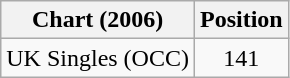<table class="wikitable">
<tr>
<th>Chart (2006)</th>
<th>Position</th>
</tr>
<tr>
<td>UK Singles (OCC)</td>
<td align="center">141</td>
</tr>
</table>
